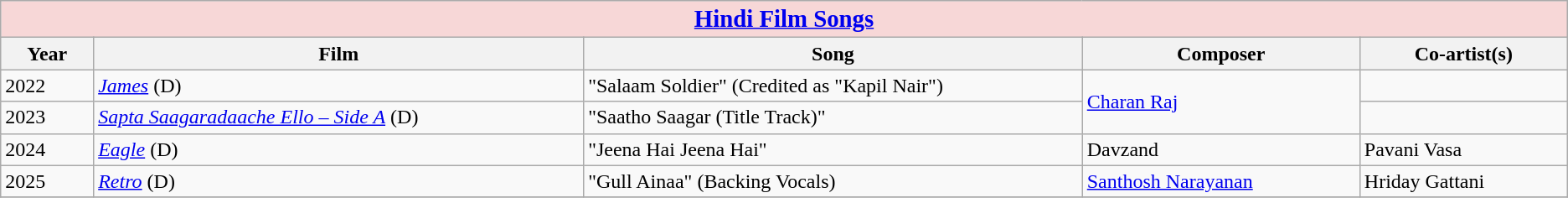<table class="wikitable">
<tr>
<th colspan="5" ! style="background:#f7d7d7; width:3000px; text-align:center;"><big><a href='#'>Hindi Film Songs</a></big></th>
</tr>
<tr>
<th>Year</th>
<th>Film</th>
<th>Song</th>
<th>Composer</th>
<th>Co-artist(s)</th>
</tr>
<tr>
<td>2022</td>
<td><em><a href='#'>James</a></em> (D)</td>
<td>"Salaam Soldier" (Credited as "Kapil Nair")</td>
<td rowspan="2"><a href='#'>Charan Raj</a></td>
<td></td>
</tr>
<tr>
<td>2023</td>
<td><em><a href='#'>Sapta Saagaradaache Ello – Side A</a></em> (D)</td>
<td>"Saatho Saagar (Title Track)"</td>
<td></td>
</tr>
<tr>
<td>2024</td>
<td><em><a href='#'>Eagle</a></em> (D)</td>
<td>"Jeena Hai Jeena Hai"</td>
<td>Davzand</td>
<td>Pavani Vasa</td>
</tr>
<tr>
<td>2025</td>
<td><em><a href='#'>Retro</a></em> (D)</td>
<td>"Gull Ainaa" (Backing Vocals)</td>
<td><a href='#'>Santhosh Narayanan</a></td>
<td>Hriday Gattani</td>
</tr>
<tr>
</tr>
</table>
